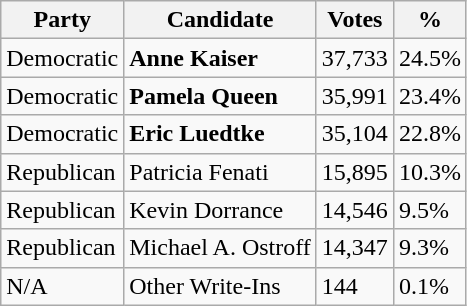<table class="wikitable">
<tr>
<th>Party</th>
<th>Candidate</th>
<th>Votes</th>
<th>%</th>
</tr>
<tr>
<td>Democratic</td>
<td><strong>Anne Kaiser</strong></td>
<td>37,733</td>
<td>24.5%</td>
</tr>
<tr>
<td>Democratic</td>
<td><strong>Pamela Queen</strong></td>
<td>35,991</td>
<td>23.4%</td>
</tr>
<tr>
<td>Democratic</td>
<td><strong>Eric Luedtke</strong></td>
<td>35,104</td>
<td>22.8%</td>
</tr>
<tr>
<td>Republican</td>
<td>Patricia Fenati</td>
<td>15,895</td>
<td>10.3%</td>
</tr>
<tr>
<td>Republican</td>
<td>Kevin Dorrance</td>
<td>14,546</td>
<td>9.5%</td>
</tr>
<tr>
<td>Republican</td>
<td>Michael A. Ostroff</td>
<td>14,347</td>
<td>9.3%</td>
</tr>
<tr>
<td>N/A</td>
<td>Other Write-Ins</td>
<td>144</td>
<td>0.1%</td>
</tr>
</table>
